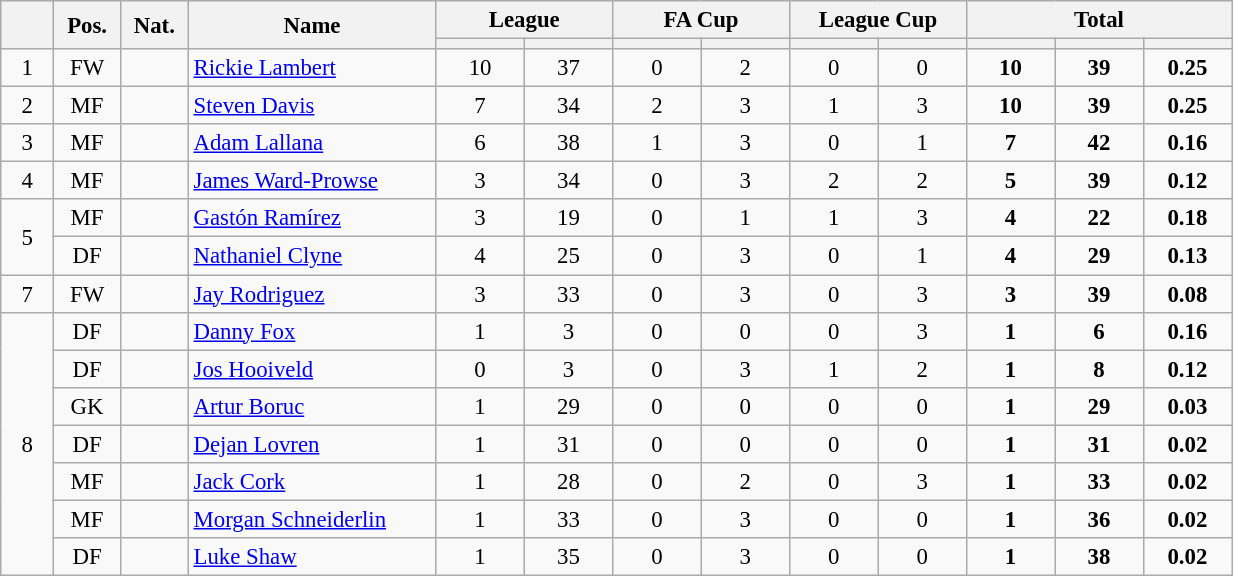<table class="wikitable" style="width:65%; font-size:95%;">
<tr>
<th width="3%" rowspan="2"></th>
<th width="3%" rowspan="2">Pos.</th>
<th width="3%" rowspan="2">Nat.</th>
<th width="14%" rowspan="2">Name</th>
<th width="10%" colspan="2">League</th>
<th width="10%" colspan="2">FA Cup</th>
<th width="10%" colspan="2">League Cup</th>
<th width="15%" colspan="3">Total</th>
</tr>
<tr>
<th width="5%"></th>
<th width="5%"></th>
<th width="5%"></th>
<th width="5%"></th>
<th width="5%"></th>
<th width="5%"></th>
<th width="5%"></th>
<th width="5%"></th>
<th width="5%"></th>
</tr>
<tr>
<td align="center">1</td>
<td align="center">FW</td>
<td align="center"></td>
<td><a href='#'>Rickie Lambert</a></td>
<td align="center">10</td>
<td align="center">37</td>
<td align="center">0</td>
<td align="center">2</td>
<td align="center">0</td>
<td align="center">0</td>
<td align="center"><strong>10</strong></td>
<td align="center"><strong>39</strong></td>
<td align="center"><strong>0.25</strong></td>
</tr>
<tr>
<td align="center">2</td>
<td align="center">MF</td>
<td align="center"></td>
<td><a href='#'>Steven Davis</a></td>
<td align="center">7</td>
<td align="center">34</td>
<td align="center">2</td>
<td align="center">3</td>
<td align="center">1</td>
<td align="center">3</td>
<td align="center"><strong>10</strong></td>
<td align="center"><strong>39</strong></td>
<td align="center"><strong>0.25</strong></td>
</tr>
<tr>
<td align="center">3</td>
<td align="center">MF</td>
<td align="center"></td>
<td><a href='#'>Adam Lallana</a></td>
<td align="center">6</td>
<td align="center">38</td>
<td align="center">1</td>
<td align="center">3</td>
<td align="center">0</td>
<td align="center">1</td>
<td align="center"><strong>7</strong></td>
<td align="center"><strong>42</strong></td>
<td align="center"><strong>0.16</strong></td>
</tr>
<tr>
<td align="center">4</td>
<td align="center">MF</td>
<td align="center"></td>
<td><a href='#'>James Ward-Prowse</a></td>
<td align="center">3</td>
<td align="center">34</td>
<td align="center">0</td>
<td align="center">3</td>
<td align="center">2</td>
<td align="center">2</td>
<td align="center"><strong>5</strong></td>
<td align="center"><strong>39</strong></td>
<td align="center"><strong>0.12</strong></td>
</tr>
<tr>
<td align="center" rowspan="2">5</td>
<td align="center">MF</td>
<td align="center"></td>
<td><a href='#'>Gastón Ramírez</a></td>
<td align="center">3</td>
<td align="center">19</td>
<td align="center">0</td>
<td align="center">1</td>
<td align="center">1</td>
<td align="center">3</td>
<td align="center"><strong>4</strong></td>
<td align="center"><strong>22</strong></td>
<td align="center"><strong>0.18</strong></td>
</tr>
<tr>
<td align="center">DF</td>
<td align="center"></td>
<td><a href='#'>Nathaniel Clyne</a></td>
<td align="center">4</td>
<td align="center">25</td>
<td align="center">0</td>
<td align="center">3</td>
<td align="center">0</td>
<td align="center">1</td>
<td align="center"><strong>4</strong></td>
<td align="center"><strong>29</strong></td>
<td align="center"><strong>0.13</strong></td>
</tr>
<tr>
<td align="center">7</td>
<td align="center">FW</td>
<td align="center"></td>
<td><a href='#'>Jay Rodriguez</a></td>
<td align="center">3</td>
<td align="center">33</td>
<td align="center">0</td>
<td align="center">3</td>
<td align="center">0</td>
<td align="center">3</td>
<td align="center"><strong>3</strong></td>
<td align="center"><strong>39</strong></td>
<td align="center"><strong>0.08</strong></td>
</tr>
<tr>
<td align="center" rowspan="7">8</td>
<td align="center">DF</td>
<td align="center"></td>
<td><a href='#'>Danny Fox</a></td>
<td align="center">1</td>
<td align="center">3</td>
<td align="center">0</td>
<td align="center">0</td>
<td align="center">0</td>
<td align="center">3</td>
<td align="center"><strong>1</strong></td>
<td align="center"><strong>6</strong></td>
<td align="center"><strong>0.16</strong></td>
</tr>
<tr>
<td align="center">DF</td>
<td align="center"></td>
<td><a href='#'>Jos Hooiveld</a></td>
<td align="center">0</td>
<td align="center">3</td>
<td align="center">0</td>
<td align="center">3</td>
<td align="center">1</td>
<td align="center">2</td>
<td align="center"><strong>1</strong></td>
<td align="center"><strong>8</strong></td>
<td align="center"><strong>0.12</strong></td>
</tr>
<tr>
<td align="center">GK</td>
<td align="center"></td>
<td><a href='#'>Artur Boruc</a></td>
<td align="center">1</td>
<td align="center">29</td>
<td align="center">0</td>
<td align="center">0</td>
<td align="center">0</td>
<td align="center">0</td>
<td align="center"><strong>1</strong></td>
<td align="center"><strong>29</strong></td>
<td align="center"><strong>0.03</strong></td>
</tr>
<tr>
<td align="center">DF</td>
<td align="center"></td>
<td><a href='#'>Dejan Lovren</a></td>
<td align="center">1</td>
<td align="center">31</td>
<td align="center">0</td>
<td align="center">0</td>
<td align="center">0</td>
<td align="center">0</td>
<td align="center"><strong>1</strong></td>
<td align="center"><strong>31</strong></td>
<td align="center"><strong>0.02</strong></td>
</tr>
<tr>
<td align="center">MF</td>
<td align="center"></td>
<td><a href='#'>Jack Cork</a></td>
<td align="center">1</td>
<td align="center">28</td>
<td align="center">0</td>
<td align="center">2</td>
<td align="center">0</td>
<td align="center">3</td>
<td align="center"><strong>1</strong></td>
<td align="center"><strong>33</strong></td>
<td align="center"><strong>0.02</strong></td>
</tr>
<tr>
<td align="center">MF</td>
<td align="center"></td>
<td><a href='#'>Morgan Schneiderlin</a></td>
<td align="center">1</td>
<td align="center">33</td>
<td align="center">0</td>
<td align="center">3</td>
<td align="center">0</td>
<td align="center">0</td>
<td align="center"><strong>1</strong></td>
<td align="center"><strong>36</strong></td>
<td align="center"><strong>0.02</strong></td>
</tr>
<tr>
<td align="center">DF</td>
<td align="center"></td>
<td><a href='#'>Luke Shaw</a></td>
<td align="center">1</td>
<td align="center">35</td>
<td align="center">0</td>
<td align="center">3</td>
<td align="center">0</td>
<td align="center">0</td>
<td align="center"><strong>1</strong></td>
<td align="center"><strong>38</strong></td>
<td align="center"><strong>0.02</strong></td>
</tr>
</table>
